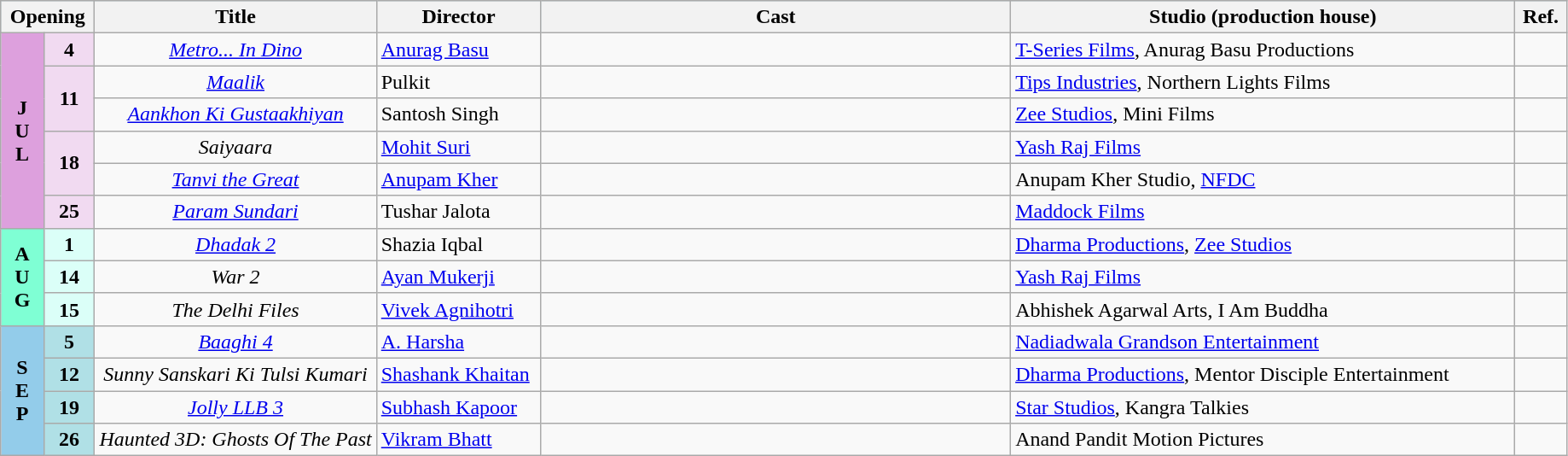<table class="wikitable">
<tr style="background:#b0e0e6; text-align:center;">
<th colspan="2" style="width:6%;"><strong>Opening</strong></th>
<th style="width:18%;"><strong>Title</strong></th>
<th style="width:10.5%;"><strong>Director</strong></th>
<th style="width:30%;"><strong>Cast</strong></th>
<th>Studio (production house)</th>
<th>Ref.</th>
</tr>
<tr>
<td rowspan="6" style="text-align:center; background:plum; textcolor:#000;"><strong>J<br>U<br>L</strong></td>
<td style="text-align:center;background:#f1daf1;"><strong>4</strong></td>
<td style="text-align:center;"><em><a href='#'>Metro... In Dino</a></em></td>
<td><a href='#'>Anurag Basu</a></td>
<td></td>
<td><a href='#'>T-Series Films</a>, Anurag Basu Productions</td>
<td></td>
</tr>
<tr>
<td rowspan="2" style="text-align:center;background:#f1daf1;"><strong>11</strong></td>
<td style="text-align:center;"><em><a href='#'>Maalik</a></em></td>
<td>Pulkit</td>
<td></td>
<td><a href='#'>Tips Industries</a>, Northern Lights Films</td>
<td></td>
</tr>
<tr>
<td style="text-align:center;"><em><a href='#'>Aankhon Ki Gustaakhiyan</a></em></td>
<td>Santosh Singh</td>
<td></td>
<td><a href='#'>Zee Studios</a>, Mini Films</td>
<td></td>
</tr>
<tr>
<td rowspan="2" style="text-align:center;background:#f1daf1;"><strong>18</strong></td>
<td style="text-align:center;"><em>Saiyaara</em></td>
<td><a href='#'>Mohit Suri</a></td>
<td></td>
<td><a href='#'>Yash Raj Films</a></td>
<td></td>
</tr>
<tr>
<td style="text-align:center;"><em><a href='#'>Tanvi the Great</a></em></td>
<td><a href='#'>Anupam Kher</a></td>
<td></td>
<td>Anupam Kher Studio, <a href='#'>NFDC</a></td>
<td></td>
</tr>
<tr>
<td style="text-align:center;background:#f1daf1;"><strong>25</strong></td>
<td style="text-align:center;"><em><a href='#'>Param Sundari</a></em></td>
<td>Tushar Jalota</td>
<td></td>
<td><a href='#'>Maddock Films</a></td>
<td></td>
</tr>
<tr>
<td rowspan="3" style="text-align:center; background:#7FFFD4; textcolor:#000;"><strong>A<br>U<br>G</strong></td>
<td style="text-align:center; background:#dbfff8; qaatextcolor:#000;"><strong>1</strong></td>
<td style="text-align:center;"><em><a href='#'>Dhadak 2</a></em></td>
<td>Shazia Iqbal</td>
<td></td>
<td><a href='#'>Dharma Productions</a>, <a href='#'>Zee Studios</a></td>
<td></td>
</tr>
<tr>
<td style="text-align:center; background:#dbfff8; qaatextcolor:#000;"><strong>14</strong></td>
<td style="text-align:center;"><em>War 2</em></td>
<td><a href='#'>Ayan Mukerji</a></td>
<td></td>
<td><a href='#'>Yash Raj Films</a></td>
<td></td>
</tr>
<tr>
<td style="text-align:center; background:#dbfff8; qaatextcolor:#000;"><strong>15</strong></td>
<td style="text-align:center;"><em>The Delhi Files</em></td>
<td><a href='#'>Vivek Agnihotri</a></td>
<td></td>
<td>Abhishek  Agarwal Arts, I Am Buddha</td>
<td></td>
</tr>
<tr>
<td rowspan="4" style="text-align:center; background:#93CCEA; textcolor:#000;"><strong>S<br>E<br>P</strong></td>
<td style="text-align:center;background:#B0E0E6;"><strong>5</strong></td>
<td style="text-align:center;"><em><a href='#'>Baaghi 4</a></em></td>
<td><a href='#'>A. Harsha</a></td>
<td></td>
<td><a href='#'>Nadiadwala Grandson Entertainment</a></td>
<td></td>
</tr>
<tr>
<td style="text-align:center;background:#B0E0E6;"><strong>12</strong></td>
<td style="text-align:center;"><em>Sunny Sanskari Ki Tulsi Kumari</em></td>
<td><a href='#'>Shashank Khaitan</a></td>
<td></td>
<td><a href='#'>Dharma Productions</a>, Mentor Disciple Entertainment</td>
<td></td>
</tr>
<tr>
<td style="text-align:center;background:#B0E0E6;"><strong>19</strong></td>
<td style="text-align:center;"><em><a href='#'>Jolly LLB 3</a></em></td>
<td><a href='#'>Subhash Kapoor</a></td>
<td></td>
<td><a href='#'>Star Studios</a>, Kangra Talkies</td>
<td></td>
</tr>
<tr>
<td style="text-align:center;background:#B0E0E6;"><strong>26</strong></td>
<td style="text-align:center;"><em>Haunted 3D: Ghosts Of The Past</em></td>
<td><a href='#'>Vikram Bhatt</a></td>
<td></td>
<td>Anand Pandit Motion Pictures</td>
<td></td>
</tr>
</table>
